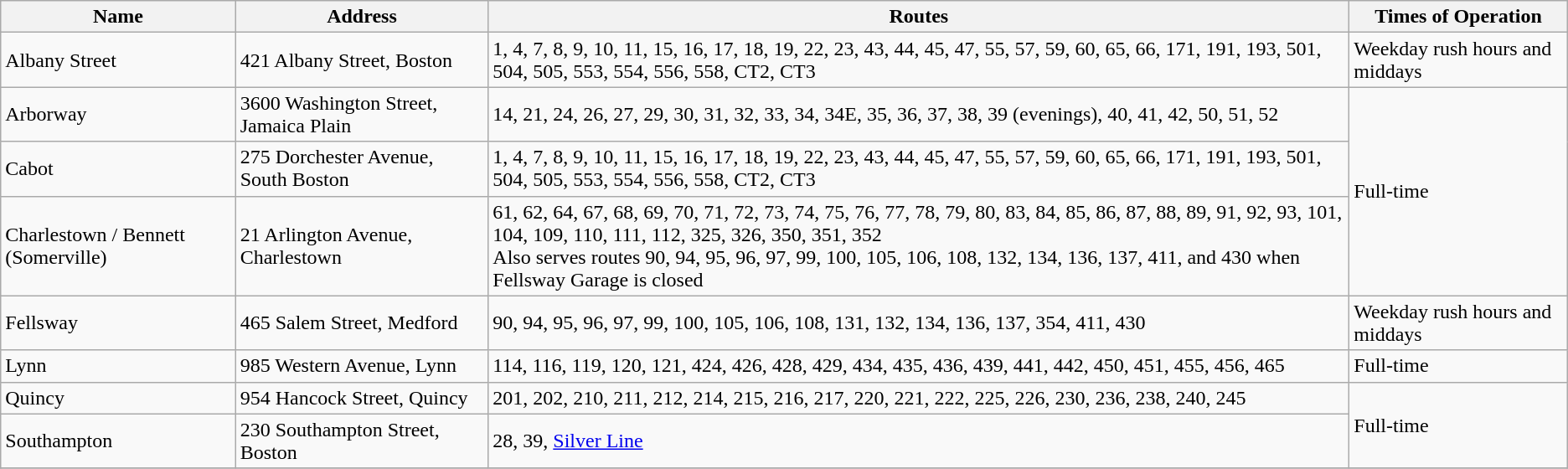<table class="wikitable">
<tr>
<th>Name</th>
<th>Address</th>
<th>Routes</th>
<th>Times of Operation</th>
</tr>
<tr>
<td>Albany Street</td>
<td>421 Albany Street, Boston</td>
<td>1, 4, 7, 8, 9, 10, 11, 15, 16, 17, 18, 19, 22, 23, 43, 44, 45, 47, 55, 57, 59, 60, 65, 66, 171, 191, 193, 501, 504, 505, 553, 554, 556, 558, CT2, CT3</td>
<td>Weekday rush hours and middays</td>
</tr>
<tr>
<td>Arborway</td>
<td>3600 Washington Street, Jamaica Plain</td>
<td>14, 21, 24, 26, 27, 29, 30, 31, 32, 33, 34, 34E, 35, 36, 37, 38, 39 (evenings), 40, 41, 42, 50, 51, 52</td>
<td rowspan="3">Full-time</td>
</tr>
<tr>
<td>Cabot</td>
<td>275 Dorchester Avenue, South Boston</td>
<td>1, 4, 7, 8, 9, 10, 11, 15, 16, 17, 18, 19, 22, 23, 43, 44, 45, 47, 55, 57, 59, 60, 65, 66, 171, 191, 193, 501, 504, 505, 553, 554, 556, 558, CT2, CT3</td>
</tr>
<tr>
<td>Charlestown / Bennett (Somerville)</td>
<td>21 Arlington Avenue, Charlestown</td>
<td>61, 62, 64, 67, 68, 69, 70, 71, 72, 73, 74, 75, 76, 77, 78, 79, 80, 83, 84, 85, 86, 87, 88, 89, 91, 92, 93, 101, 104, 109, 110, 111, 112, 325, 326, 350, 351, 352<br>Also serves routes 90, 94, 95, 96, 97, 99, 100, 105, 106, 108, 132, 134, 136, 137, 411, and 430 when Fellsway Garage is closed</td>
</tr>
<tr>
<td>Fellsway</td>
<td>465 Salem Street, Medford</td>
<td>90, 94, 95, 96, 97, 99, 100, 105, 106, 108, 131, 132, 134, 136, 137, 354, 411, 430</td>
<td>Weekday rush hours and middays</td>
</tr>
<tr>
<td>Lynn</td>
<td>985 Western Avenue, Lynn</td>
<td>114, 116, 119, 120, 121, 424, 426, 428, 429, 434, 435, 436, 439, 441, 442, 450, 451, 455, 456, 465</td>
<td>Full-time</td>
</tr>
<tr>
<td>Quincy</td>
<td>954 Hancock Street, Quincy</td>
<td>201, 202, 210, 211, 212, 214, 215, 216, 217, 220, 221, 222, 225, 226, 230, 236, 238, 240, 245</td>
<td rowspan="2">Full-time</td>
</tr>
<tr>
<td>Southampton</td>
<td>230 Southampton Street, Boston</td>
<td>28, 39, <a href='#'>Silver Line</a></td>
</tr>
<tr>
</tr>
</table>
